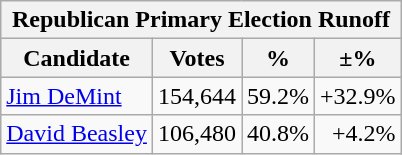<table class=wikitable>
<tr>
<th colspan="4">Republican Primary Election Runoff</th>
</tr>
<tr style="background:#e9e9e9;">
<th>Candidate</th>
<th>Votes</th>
<th>%</th>
<th>±%</th>
</tr>
<tr>
<td><a href='#'>Jim DeMint</a></td>
<td align=right>154,644</td>
<td align=right>59.2%</td>
<td align=right>+32.9%</td>
</tr>
<tr>
<td><a href='#'>David Beasley</a></td>
<td align=right>106,480</td>
<td align=right>40.8%</td>
<td align=right>+4.2%</td>
</tr>
</table>
